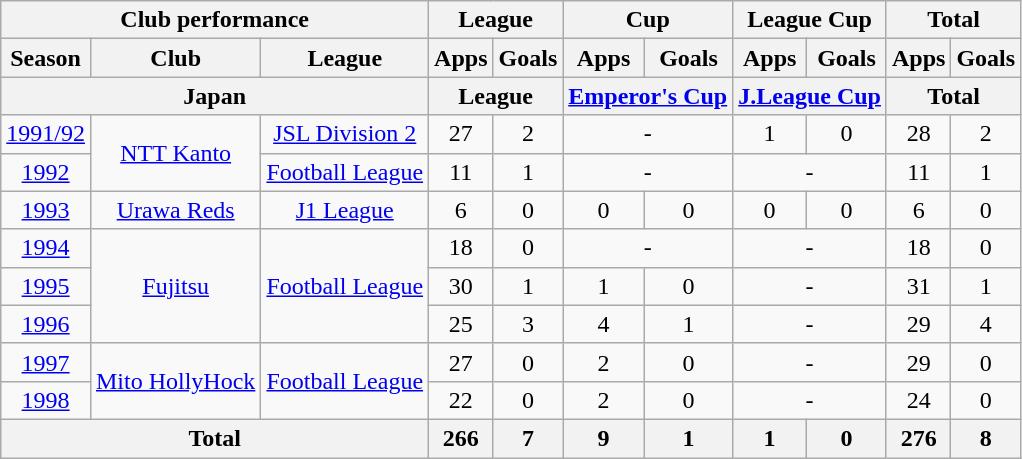<table class="wikitable" style="text-align:center;">
<tr>
<th colspan=3>Club performance</th>
<th colspan=2>League</th>
<th colspan=2>Cup</th>
<th colspan=2>League Cup</th>
<th colspan=2>Total</th>
</tr>
<tr>
<th>Season</th>
<th>Club</th>
<th>League</th>
<th>Apps</th>
<th>Goals</th>
<th>Apps</th>
<th>Goals</th>
<th>Apps</th>
<th>Goals</th>
<th>Apps</th>
<th>Goals</th>
</tr>
<tr>
<th colspan=3>Japan</th>
<th colspan=2>League</th>
<th colspan=2><a href='#'>Emperor's Cup</a></th>
<th colspan=2><a href='#'>J.League Cup</a></th>
<th colspan=2>Total</th>
</tr>
<tr>
<td><a href='#'>1991/92</a></td>
<td rowspan="2"><a href='#'>NTT Kanto</a></td>
<td><a href='#'>JSL Division 2</a></td>
<td>27</td>
<td>2</td>
<td colspan="2">-</td>
<td>1</td>
<td>0</td>
<td>28</td>
<td>2</td>
</tr>
<tr>
<td><a href='#'>1992</a></td>
<td><a href='#'>Football League</a></td>
<td>11</td>
<td>1</td>
<td colspan="2">-</td>
<td colspan="2">-</td>
<td>11</td>
<td>1</td>
</tr>
<tr>
<td><a href='#'>1993</a></td>
<td><a href='#'>Urawa Reds</a></td>
<td><a href='#'>J1 League</a></td>
<td>6</td>
<td>0</td>
<td>0</td>
<td>0</td>
<td>0</td>
<td>0</td>
<td>6</td>
<td>0</td>
</tr>
<tr>
<td><a href='#'>1994</a></td>
<td rowspan="3"><a href='#'>Fujitsu</a></td>
<td rowspan="3"><a href='#'>Football League</a></td>
<td>18</td>
<td>0</td>
<td colspan="2">-</td>
<td colspan="2">-</td>
<td>18</td>
<td>0</td>
</tr>
<tr>
<td><a href='#'>1995</a></td>
<td>30</td>
<td>1</td>
<td>1</td>
<td>0</td>
<td colspan="2">-</td>
<td>31</td>
<td>1</td>
</tr>
<tr>
<td><a href='#'>1996</a></td>
<td>25</td>
<td>3</td>
<td>4</td>
<td>1</td>
<td colspan="2">-</td>
<td>29</td>
<td>4</td>
</tr>
<tr>
<td><a href='#'>1997</a></td>
<td rowspan="2"><a href='#'>Mito HollyHock</a></td>
<td rowspan="2"><a href='#'>Football League</a></td>
<td>27</td>
<td>0</td>
<td>2</td>
<td>0</td>
<td colspan="2">-</td>
<td>29</td>
<td>0</td>
</tr>
<tr>
<td><a href='#'>1998</a></td>
<td>22</td>
<td>0</td>
<td>2</td>
<td>0</td>
<td colspan="2">-</td>
<td>24</td>
<td>0</td>
</tr>
<tr>
<th colspan=3>Total</th>
<th>266</th>
<th>7</th>
<th>9</th>
<th>1</th>
<th>1</th>
<th>0</th>
<th>276</th>
<th>8</th>
</tr>
</table>
